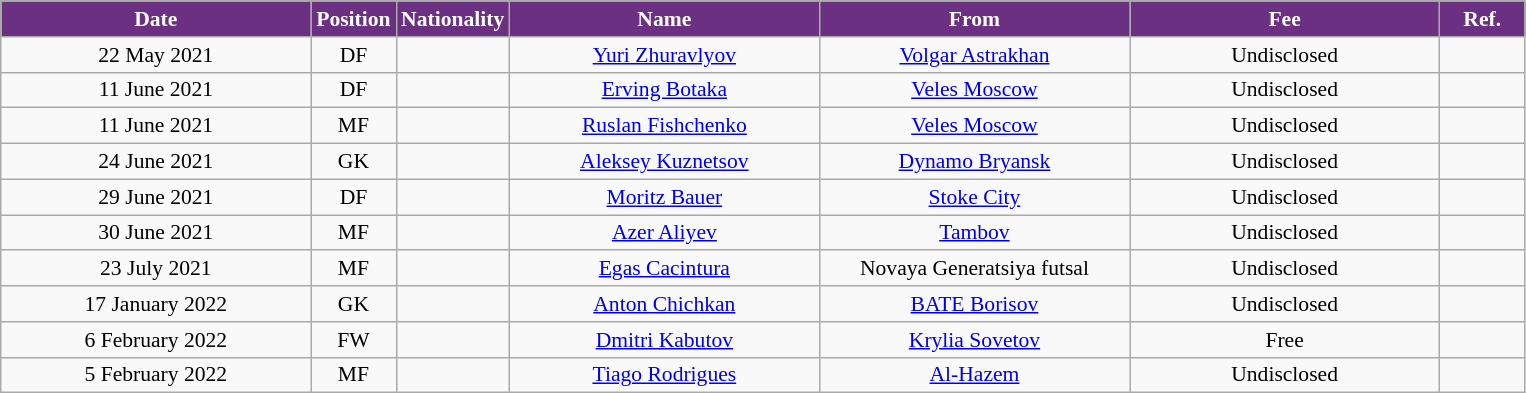<table class="wikitable"  style="text-align:center; font-size:90%; ">
<tr>
<th style="background:#6C3082; color:white; width:200px;">Date</th>
<th style="background:#6C3082; color:white; width:50px;">Position</th>
<th style="background:#6C3082; color:white; width:505x;">Nationality</th>
<th style="background:#6C3082; color:white; width:200px;">Name</th>
<th style="background:#6C3082; color:white; width:200px;">From</th>
<th style="background:#6C3082; color:white; width:200px;">Fee</th>
<th style="background:#6C3082; color:white; width:50px;">Ref.</th>
</tr>
<tr>
<td>22 May 2021</td>
<td>DF</td>
<td></td>
<td><a href='#'>Yuri Zhuravlyov</a></td>
<td><a href='#'>Volgar Astrakhan</a></td>
<td>Undisclosed</td>
<td></td>
</tr>
<tr>
<td>11 June 2021</td>
<td>DF</td>
<td></td>
<td><a href='#'>Erving Botaka</a></td>
<td><a href='#'>Veles Moscow</a></td>
<td>Undisclosed</td>
<td></td>
</tr>
<tr>
<td>11 June 2021</td>
<td>MF</td>
<td></td>
<td><a href='#'>Ruslan Fishchenko</a></td>
<td><a href='#'>Veles Moscow</a></td>
<td>Undisclosed</td>
<td></td>
</tr>
<tr>
<td>24 June 2021</td>
<td>GK</td>
<td></td>
<td><a href='#'>Aleksey Kuznetsov</a></td>
<td><a href='#'>Dynamo Bryansk</a></td>
<td>Undisclosed</td>
<td></td>
</tr>
<tr>
<td>29 June 2021</td>
<td>DF</td>
<td></td>
<td><a href='#'>Moritz Bauer</a></td>
<td><a href='#'>Stoke City</a></td>
<td>Undisclosed</td>
<td></td>
</tr>
<tr>
<td>30 June 2021</td>
<td>MF</td>
<td></td>
<td><a href='#'>Azer Aliyev</a></td>
<td><a href='#'>Tambov</a></td>
<td>Undisclosed</td>
<td></td>
</tr>
<tr>
<td>23 July 2021</td>
<td>MF</td>
<td></td>
<td><a href='#'>Egas Cacintura</a></td>
<td>Novaya Generatsiya futsal</td>
<td>Undisclosed</td>
<td></td>
</tr>
<tr>
<td>17 January 2022</td>
<td>GK</td>
<td></td>
<td><a href='#'>Anton Chichkan</a></td>
<td><a href='#'>BATE Borisov</a></td>
<td>Undisclosed</td>
<td></td>
</tr>
<tr>
<td>6 February 2022</td>
<td>FW</td>
<td></td>
<td><a href='#'>Dmitri Kabutov</a></td>
<td><a href='#'>Krylia Sovetov</a></td>
<td>Free</td>
<td></td>
</tr>
<tr>
<td>5 February 2022</td>
<td>MF</td>
<td></td>
<td><a href='#'>Tiago Rodrigues</a></td>
<td><a href='#'>Al-Hazem</a></td>
<td>Undisclosed</td>
<td></td>
</tr>
</table>
